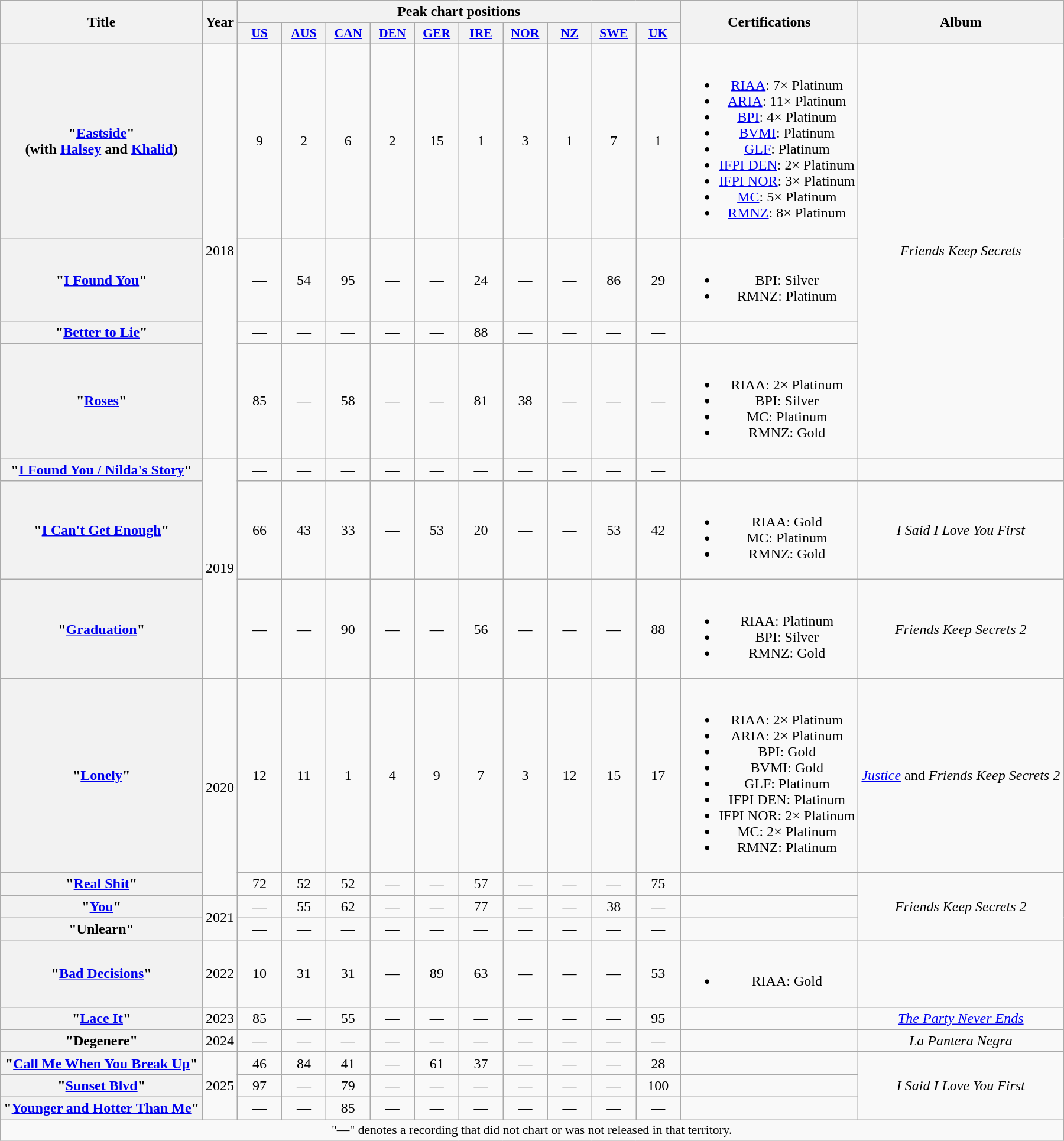<table class="wikitable plainrowheaders" style="text-align:center;">
<tr>
<th scope="col" rowspan="2">Title</th>
<th scope="col" rowspan="2">Year</th>
<th scope="col" colspan="10">Peak chart positions</th>
<th scope="col" rowspan="2">Certifications</th>
<th scope="col" rowspan="2">Album</th>
</tr>
<tr>
<th scope="col" style="width:3em;font-size:90%;"><a href='#'>US</a><br></th>
<th scope="col" style="width:3em;font-size:90%;"><a href='#'>AUS</a><br></th>
<th scope="col" style="width:3em;font-size:90%;"><a href='#'>CAN</a><br></th>
<th scope="col" style="width:3em;font-size:90%;"><a href='#'>DEN</a><br></th>
<th scope="col" style="width:3em;font-size:90%;"><a href='#'>GER</a><br></th>
<th scope="col" style="width:3em;font-size:90%;"><a href='#'>IRE</a><br></th>
<th scope="col" style="width:3em;font-size:90%;"><a href='#'>NOR</a><br></th>
<th scope="col" style="width:3em;font-size:90%;"><a href='#'>NZ</a><br></th>
<th scope="col" style="width:3em;font-size:90%;"><a href='#'>SWE</a><br></th>
<th scope="col" style="width:3em;font-size:90%;"><a href='#'>UK</a><br></th>
</tr>
<tr>
<th scope="row">"<a href='#'>Eastside</a>"<br><span>(with <a href='#'>Halsey</a> and <a href='#'>Khalid</a>)</span></th>
<td rowspan="4">2018</td>
<td>9</td>
<td>2</td>
<td>6</td>
<td>2</td>
<td>15</td>
<td>1</td>
<td>3</td>
<td>1</td>
<td>7</td>
<td>1</td>
<td><br><ul><li><a href='#'>RIAA</a>: 7× Platinum</li><li><a href='#'>ARIA</a>: 11× Platinum</li><li><a href='#'>BPI</a>: 4× Platinum</li><li><a href='#'>BVMI</a>: Platinum</li><li><a href='#'>GLF</a>: Platinum</li><li><a href='#'>IFPI DEN</a>: 2× Platinum</li><li><a href='#'>IFPI NOR</a>: 3× Platinum</li><li><a href='#'>MC</a>: 5× Platinum</li><li><a href='#'>RMNZ</a>: 8× Platinum</li></ul></td>
<td rowspan="4"><em>Friends Keep Secrets</em></td>
</tr>
<tr>
<th scope="row">"<a href='#'>I Found You</a>"<br></th>
<td>—</td>
<td>54</td>
<td>95</td>
<td>—</td>
<td>—</td>
<td>24</td>
<td>—</td>
<td>—</td>
<td>86</td>
<td>29</td>
<td><br><ul><li>BPI: Silver</li><li>RMNZ: Platinum</li></ul></td>
</tr>
<tr>
<th scope="row">"<a href='#'>Better to Lie</a>"<br></th>
<td>—</td>
<td>—</td>
<td>—</td>
<td>—</td>
<td>—</td>
<td>88</td>
<td>—</td>
<td>—</td>
<td>—</td>
<td>—</td>
<td></td>
</tr>
<tr>
<th scope="row">"<a href='#'>Roses</a>"<br></th>
<td>85</td>
<td>—</td>
<td>58</td>
<td>—</td>
<td>—</td>
<td>81</td>
<td>38</td>
<td>—</td>
<td>—</td>
<td>—</td>
<td><br><ul><li>RIAA: 2× Platinum</li><li>BPI: Silver</li><li>MC: Platinum</li><li>RMNZ: Gold</li></ul></td>
</tr>
<tr>
<th scope="row">"<a href='#'>I Found You / Nilda's Story</a>" <br></th>
<td rowspan="3">2019</td>
<td>—</td>
<td>—</td>
<td>—</td>
<td>—</td>
<td>—</td>
<td>—</td>
<td>—</td>
<td>—</td>
<td>—</td>
<td>—</td>
<td></td>
<td></td>
</tr>
<tr>
<th scope="row">"<a href='#'>I Can't Get Enough</a>" <br></th>
<td>66</td>
<td>43</td>
<td>33</td>
<td>—</td>
<td>53</td>
<td>20</td>
<td>—</td>
<td>—</td>
<td>53</td>
<td>42</td>
<td><br><ul><li>RIAA: Gold</li><li>MC: Platinum</li><li>RMNZ: Gold</li></ul></td>
<td><em>I Said I Love You First</em></td>
</tr>
<tr>
<th scope="row">"<a href='#'>Graduation</a>"<br></th>
<td>—</td>
<td>—</td>
<td>90</td>
<td>—</td>
<td>—</td>
<td>56</td>
<td>—</td>
<td>—</td>
<td>—</td>
<td>88</td>
<td><br><ul><li>RIAA: Platinum</li><li>BPI: Silver</li><li>RMNZ: Gold</li></ul></td>
<td><em>Friends Keep Secrets 2</em></td>
</tr>
<tr>
<th scope="row">"<a href='#'>Lonely</a>"<br></th>
<td rowspan="2">2020</td>
<td>12</td>
<td>11</td>
<td>1</td>
<td>4</td>
<td>9</td>
<td>7</td>
<td>3</td>
<td>12</td>
<td>15</td>
<td>17</td>
<td><br><ul><li>RIAA: 2× Platinum</li><li>ARIA: 2× Platinum</li><li>BPI: Gold</li><li>BVMI: Gold</li><li>GLF: Platinum</li><li>IFPI DEN: Platinum</li><li>IFPI NOR: 2× Platinum</li><li>MC: 2× Platinum</li><li>RMNZ: Platinum</li></ul></td>
<td><em><a href='#'>Justice</a></em> and <em>Friends Keep Secrets 2</em></td>
</tr>
<tr>
<th scope="row">"<a href='#'>Real Shit</a>"<br></th>
<td>72</td>
<td>52</td>
<td>52</td>
<td>—</td>
<td>—</td>
<td>57</td>
<td>—</td>
<td>—</td>
<td>—</td>
<td>75</td>
<td></td>
<td rowspan="3"><em>Friends Keep Secrets 2</em></td>
</tr>
<tr>
<th scope="row">"<a href='#'>You</a>"<br></th>
<td rowspan="2">2021</td>
<td>—</td>
<td>55</td>
<td>62</td>
<td>—</td>
<td>—</td>
<td>77</td>
<td>—</td>
<td>—</td>
<td>38</td>
<td>—</td>
<td></td>
</tr>
<tr>
<th scope="row">"Unlearn"<br></th>
<td>—</td>
<td>—</td>
<td>—</td>
<td>—</td>
<td>—</td>
<td>—</td>
<td>—</td>
<td>—</td>
<td>—</td>
<td>—</td>
<td></td>
</tr>
<tr>
<th scope="row">"<a href='#'>Bad Decisions</a>"<br></th>
<td>2022</td>
<td>10</td>
<td>31</td>
<td>31</td>
<td>—</td>
<td>89</td>
<td>63</td>
<td>—</td>
<td>—</td>
<td>—</td>
<td>53</td>
<td><br><ul><li>RIAA: Gold</li></ul></td>
<td></td>
</tr>
<tr>
<th scope="row">"<a href='#'>Lace It</a>"<br></th>
<td>2023</td>
<td>85</td>
<td>—</td>
<td>55</td>
<td>—</td>
<td>—</td>
<td>—</td>
<td>—</td>
<td>—</td>
<td>—</td>
<td>95</td>
<td></td>
<td><em><a href='#'>The Party Never Ends</a></em></td>
</tr>
<tr>
<th scope="row">"Degenere"<br></th>
<td>2024</td>
<td>—</td>
<td>—</td>
<td>—</td>
<td>—</td>
<td>—</td>
<td>—</td>
<td>—</td>
<td>—</td>
<td>—</td>
<td>—</td>
<td></td>
<td><em>La Pantera Negra</em></td>
</tr>
<tr>
<th scope="row">"<a href='#'>Call Me When You Break Up</a>"<br></th>
<td rowspan="3">2025</td>
<td>46</td>
<td>84</td>
<td>41</td>
<td>—</td>
<td>61</td>
<td>37<br></td>
<td>—</td>
<td>—</td>
<td>—</td>
<td>28</td>
<td></td>
<td rowspan="3"><em>I Said I Love You First</em></td>
</tr>
<tr>
<th scope="row">"<a href='#'>Sunset Blvd</a>"<br></th>
<td>97</td>
<td>—</td>
<td>79</td>
<td>—</td>
<td>—</td>
<td>—</td>
<td>—</td>
<td>—</td>
<td>—</td>
<td>100</td>
<td></td>
</tr>
<tr>
<th scope="row">"<a href='#'>Younger and Hotter Than Me</a>"<br></th>
<td>—</td>
<td>—</td>
<td>85</td>
<td>—</td>
<td>—</td>
<td>—</td>
<td>—</td>
<td>—</td>
<td>—</td>
<td>—</td>
<td></td>
</tr>
<tr>
<td colspan="15" style="font-size:90%;">"—" denotes a recording that did not chart or was not released in that territory.</td>
</tr>
</table>
